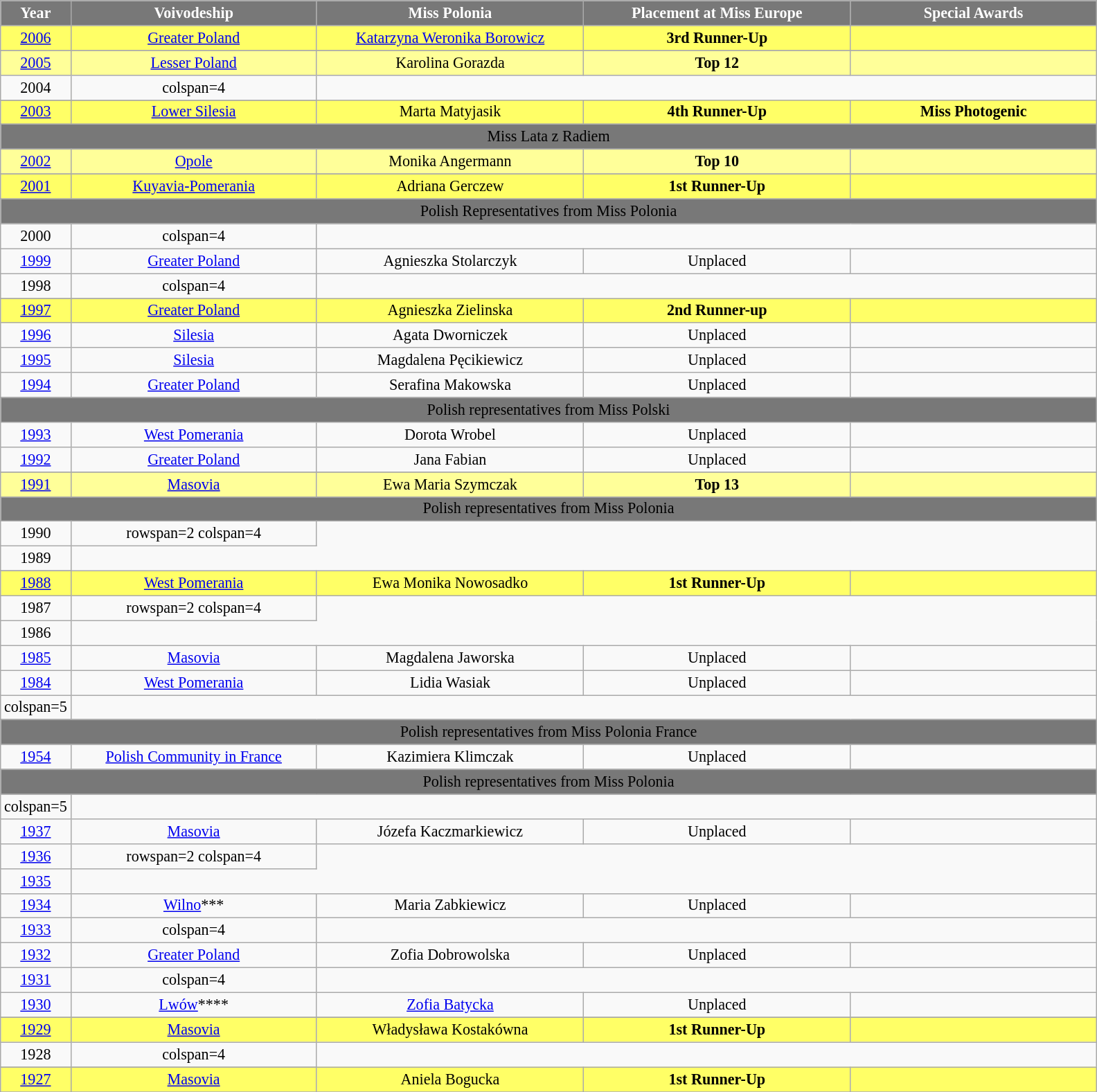<table class="wikitable" style="font-size: 92%; text-align:center">
<tr>
<th width="60" style="background-color:#787878;color:#FFFFFF;">Year</th>
<th width="230" style="background-color:#787878;color:#FFFFFF;">Voivodeship</th>
<th width="250" style="background-color:#787878;color:#FFFFFF;">Miss Polonia</th>
<th width="250" style="background-color:#787878;color:#FFFFFF;">Placement at Miss Europe</th>
<th width="230" style="background-color:#787878;color:#FFFFFF;">Special Awards</th>
</tr>
<tr>
</tr>
<tr style="background-color:#FFFF66;">
<td><a href='#'>2006</a></td>
<td><a href='#'>Greater Poland</a></td>
<td><a href='#'>Katarzyna Weronika Borowicz</a></td>
<td><strong>3rd Runner-Up</strong></td>
<td></td>
</tr>
<tr>
</tr>
<tr style="background-color:#FFFF99;">
<td><a href='#'>2005</a></td>
<td><a href='#'>Lesser Poland</a></td>
<td>Karolina Gorazda</td>
<td><strong>Top 12</strong></td>
<td></td>
</tr>
<tr>
<td>2004</td>
<td>colspan=4 </td>
</tr>
<tr>
</tr>
<tr style="background-color:#FFFF66;">
<td><a href='#'>2003</a></td>
<td><a href='#'>Lower Silesia</a></td>
<td>Marta Matyjasik</td>
<td><strong>4th Runner-Up</strong></td>
<td><strong>Miss Photogenic</strong></td>
</tr>
<tr>
</tr>
<tr bgcolor="#787878" align="center">
<td colspan="5"><span>Miss Lata z Radiem</span></td>
</tr>
<tr>
</tr>
<tr style="background-color:#FFFF99;">
<td><a href='#'>2002</a></td>
<td><a href='#'>Opole</a></td>
<td>Monika Angermann</td>
<td><strong>Top 10</strong></td>
<td></td>
</tr>
<tr>
</tr>
<tr style="background-color:#FFFF66;">
<td><a href='#'>2001</a></td>
<td><a href='#'>Kuyavia-Pomerania</a></td>
<td>Adriana Gerczew</td>
<td><strong>1st Runner-Up</strong></td>
<td></td>
</tr>
<tr>
</tr>
<tr bgcolor="#787878" align="center">
<td colspan="5"><span>Polish Representatives from Miss Polonia</span></td>
</tr>
<tr>
<td>2000</td>
<td>colspan=4 </td>
</tr>
<tr>
<td><a href='#'>1999</a></td>
<td><a href='#'>Greater Poland</a></td>
<td>Agnieszka Stolarczyk</td>
<td>Unplaced</td>
<td></td>
</tr>
<tr>
<td>1998</td>
<td>colspan=4 </td>
</tr>
<tr>
</tr>
<tr style="background-color:#FFFF66;">
<td><a href='#'>1997</a></td>
<td><a href='#'>Greater Poland</a></td>
<td>Agnieszka Zielinska</td>
<td><strong>2nd Runner-up</strong></td>
<td></td>
</tr>
<tr>
<td><a href='#'>1996</a></td>
<td><a href='#'>Silesia</a></td>
<td>Agata Dworniczek</td>
<td>Unplaced</td>
<td></td>
</tr>
<tr>
<td><a href='#'>1995</a></td>
<td><a href='#'>Silesia</a></td>
<td>Magdalena Pęcikiewicz</td>
<td>Unplaced</td>
<td></td>
</tr>
<tr>
<td><a href='#'>1994</a></td>
<td><a href='#'>Greater Poland</a></td>
<td>Serafina Makowska</td>
<td>Unplaced</td>
<td></td>
</tr>
<tr>
</tr>
<tr bgcolor="#787878" align="center">
<td colspan="5"><span>Polish representatives from Miss Polski</span></td>
</tr>
<tr>
<td><a href='#'>1993</a></td>
<td><a href='#'>West Pomerania</a></td>
<td>Dorota Wrobel</td>
<td>Unplaced</td>
<td></td>
</tr>
<tr>
<td><a href='#'>1992</a></td>
<td><a href='#'>Greater Poland</a></td>
<td>Jana Fabian</td>
<td>Unplaced</td>
<td></td>
</tr>
<tr>
</tr>
<tr style="background-color:#FFFF99;">
<td><a href='#'>1991</a></td>
<td><a href='#'>Masovia</a></td>
<td>Ewa Maria Szymczak</td>
<td><strong>Top 13</strong></td>
<td></td>
</tr>
<tr>
</tr>
<tr bgcolor="#787878" align="center">
<td colspan="5"><span>Polish representatives from Miss Polonia</span></td>
</tr>
<tr>
<td>1990</td>
<td>rowspan=2 colspan=4 </td>
</tr>
<tr>
<td>1989</td>
</tr>
<tr>
</tr>
<tr style="background-color:#FFFF66;">
<td><a href='#'>1988</a></td>
<td><a href='#'>West Pomerania</a></td>
<td>Ewa Monika Nowosadko</td>
<td><strong>1st Runner-Up</strong></td>
<td></td>
</tr>
<tr>
<td>1987</td>
<td>rowspan=2 colspan=4 </td>
</tr>
<tr>
<td>1986</td>
</tr>
<tr>
<td><a href='#'>1985</a></td>
<td><a href='#'>Masovia</a></td>
<td>Magdalena Jaworska</td>
<td>Unplaced</td>
<td></td>
</tr>
<tr>
<td><a href='#'>1984</a></td>
<td><a href='#'>West Pomerania</a></td>
<td>Lidia Wasiak</td>
<td>Unplaced</td>
<td></td>
</tr>
<tr>
<td>colspan=5 </td>
</tr>
<tr>
</tr>
<tr bgcolor="#787878" align="center">
<td colspan="5"><span>Polish representatives from Miss Polonia France</span></td>
</tr>
<tr>
<td><a href='#'>1954</a></td>
<td><a href='#'>Polish Community in France</a></td>
<td>Kazimiera Klimczak</td>
<td>Unplaced</td>
<td></td>
</tr>
<tr>
</tr>
<tr bgcolor="#787878" align="center">
<td colspan="5"><span>Polish representatives from Miss Polonia</span></td>
</tr>
<tr>
<td>colspan=5 </td>
</tr>
<tr>
<td><a href='#'>1937</a></td>
<td><a href='#'>Masovia</a></td>
<td>Józefa Kaczmarkiewicz</td>
<td>Unplaced</td>
<td></td>
</tr>
<tr>
<td><a href='#'>1936</a></td>
<td>rowspan=2 colspan=4 </td>
</tr>
<tr>
<td><a href='#'>1935</a></td>
</tr>
<tr>
<td><a href='#'>1934</a></td>
<td><a href='#'>Wilno</a>***</td>
<td>Maria Zabkiewicz</td>
<td>Unplaced</td>
<td></td>
</tr>
<tr>
<td><a href='#'>1933</a></td>
<td>colspan=4 </td>
</tr>
<tr>
<td><a href='#'>1932</a></td>
<td><a href='#'>Greater Poland</a></td>
<td>Zofia Dobrowolska</td>
<td>Unplaced</td>
<td></td>
</tr>
<tr>
<td><a href='#'>1931</a></td>
<td>colspan=4 </td>
</tr>
<tr>
<td><a href='#'>1930</a></td>
<td><a href='#'>Lwów</a>****</td>
<td><a href='#'>Zofia Batycka</a></td>
<td>Unplaced</td>
<td></td>
</tr>
<tr>
</tr>
<tr style="background-color:#FFFF66;">
<td><a href='#'>1929</a></td>
<td><a href='#'>Masovia</a></td>
<td>Władysława Kostakówna</td>
<td><strong>1st Runner-Up</strong></td>
<td></td>
</tr>
<tr>
<td>1928</td>
<td>colspan=4 </td>
</tr>
<tr>
</tr>
<tr style="background-color:#FFFF66;">
<td><a href='#'>1927</a></td>
<td><a href='#'>Masovia</a></td>
<td>Aniela Bogucka</td>
<td><strong>1st Runner-Up</strong></td>
<td></td>
</tr>
<tr>
</tr>
</table>
